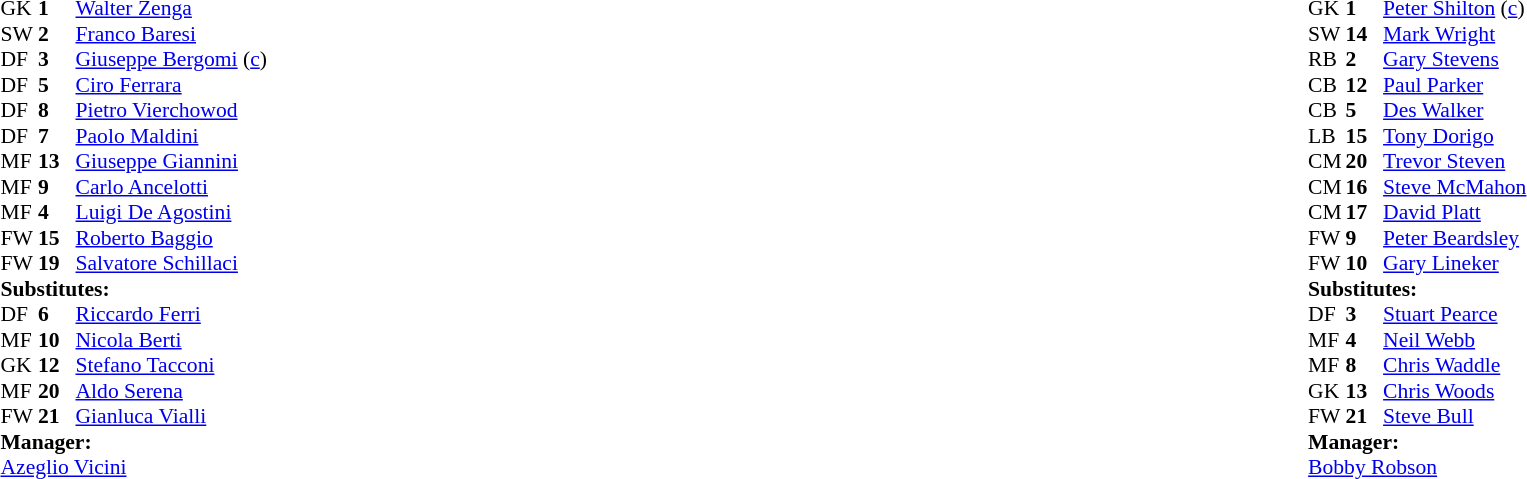<table width="100%">
<tr>
<td valign="top" width="50%"><br><table style="font-size: 90%" cellspacing="0" cellpadding="0">
<tr>
<th width="25"></th>
<th width="25"></th>
</tr>
<tr>
<td>GK</td>
<td><strong>1</strong></td>
<td><a href='#'>Walter Zenga</a></td>
</tr>
<tr>
<td>SW</td>
<td><strong>2</strong></td>
<td><a href='#'>Franco Baresi</a></td>
</tr>
<tr>
<td>DF</td>
<td><strong>3</strong></td>
<td><a href='#'>Giuseppe Bergomi</a> (<a href='#'>c</a>)</td>
</tr>
<tr>
<td>DF</td>
<td><strong>5</strong></td>
<td><a href='#'>Ciro Ferrara</a></td>
</tr>
<tr>
<td>DF</td>
<td><strong>8</strong></td>
<td><a href='#'>Pietro Vierchowod</a></td>
</tr>
<tr>
<td>DF</td>
<td><strong>7</strong></td>
<td><a href='#'>Paolo Maldini</a></td>
</tr>
<tr>
<td>MF</td>
<td><strong>13</strong></td>
<td><a href='#'>Giuseppe Giannini</a></td>
<td></td>
<td></td>
</tr>
<tr>
<td>MF</td>
<td><strong>9</strong></td>
<td><a href='#'>Carlo Ancelotti</a></td>
</tr>
<tr>
<td>MF</td>
<td><strong>4</strong></td>
<td><a href='#'>Luigi De Agostini</a></td>
<td></td>
<td></td>
</tr>
<tr>
<td>FW</td>
<td><strong>15</strong></td>
<td><a href='#'>Roberto Baggio</a></td>
</tr>
<tr>
<td>FW</td>
<td><strong>19</strong></td>
<td><a href='#'>Salvatore Schillaci</a></td>
</tr>
<tr>
<td colspan=3><strong>Substitutes:</strong></td>
</tr>
<tr>
<td>DF</td>
<td><strong>6</strong></td>
<td><a href='#'>Riccardo Ferri</a></td>
<td></td>
<td></td>
</tr>
<tr>
<td>MF</td>
<td><strong>10</strong></td>
<td><a href='#'>Nicola Berti</a></td>
<td></td>
<td></td>
</tr>
<tr>
<td>GK</td>
<td><strong>12</strong></td>
<td><a href='#'>Stefano Tacconi</a></td>
</tr>
<tr>
<td>MF</td>
<td><strong>20</strong></td>
<td><a href='#'>Aldo Serena</a></td>
</tr>
<tr>
<td>FW</td>
<td><strong>21</strong></td>
<td><a href='#'>Gianluca Vialli</a></td>
</tr>
<tr>
<td colspan=3><strong>Manager:</strong></td>
</tr>
<tr>
<td colspan="4"><a href='#'>Azeglio Vicini</a></td>
</tr>
</table>
</td>
<td valign="top" width="50%"><br><table style="font-size: 90%" cellspacing="0" cellpadding="0" align=center>
<tr>
<th width="25"></th>
<th width="25"></th>
</tr>
<tr>
<td>GK</td>
<td><strong>1</strong></td>
<td><a href='#'>Peter Shilton</a> (<a href='#'>c</a>)</td>
</tr>
<tr>
<td>SW</td>
<td><strong>14</strong></td>
<td><a href='#'>Mark Wright</a></td>
<td></td>
<td></td>
</tr>
<tr>
<td>RB</td>
<td><strong>2</strong></td>
<td><a href='#'>Gary Stevens</a></td>
</tr>
<tr>
<td>CB</td>
<td><strong>12</strong></td>
<td><a href='#'>Paul Parker</a></td>
</tr>
<tr>
<td>CB</td>
<td><strong>5</strong></td>
<td><a href='#'>Des Walker</a></td>
</tr>
<tr>
<td>LB</td>
<td><strong>15</strong></td>
<td><a href='#'>Tony Dorigo</a></td>
</tr>
<tr>
<td>CM</td>
<td><strong>20</strong></td>
<td><a href='#'>Trevor Steven</a></td>
</tr>
<tr>
<td>CM</td>
<td><strong>16</strong></td>
<td><a href='#'>Steve McMahon</a></td>
<td></td>
<td></td>
</tr>
<tr>
<td>CM</td>
<td><strong>17</strong></td>
<td><a href='#'>David Platt</a></td>
</tr>
<tr>
<td>FW</td>
<td><strong>9</strong></td>
<td><a href='#'>Peter Beardsley</a></td>
</tr>
<tr>
<td>FW</td>
<td><strong>10</strong></td>
<td><a href='#'>Gary Lineker</a></td>
</tr>
<tr>
<td colspan=3><strong>Substitutes:</strong></td>
</tr>
<tr>
<td>DF</td>
<td><strong>3</strong></td>
<td><a href='#'>Stuart Pearce</a></td>
</tr>
<tr>
<td>MF</td>
<td><strong>4</strong></td>
<td><a href='#'>Neil Webb</a></td>
<td></td>
<td></td>
</tr>
<tr>
<td>MF</td>
<td><strong>8</strong></td>
<td><a href='#'>Chris Waddle</a></td>
<td></td>
<td></td>
</tr>
<tr>
<td>GK</td>
<td><strong>13</strong></td>
<td><a href='#'>Chris Woods</a></td>
</tr>
<tr>
<td>FW</td>
<td><strong>21</strong></td>
<td><a href='#'>Steve Bull</a></td>
</tr>
<tr>
<td colspan=3><strong>Manager:</strong></td>
</tr>
<tr>
<td colspan="4"><a href='#'>Bobby Robson</a></td>
</tr>
</table>
</td>
</tr>
</table>
